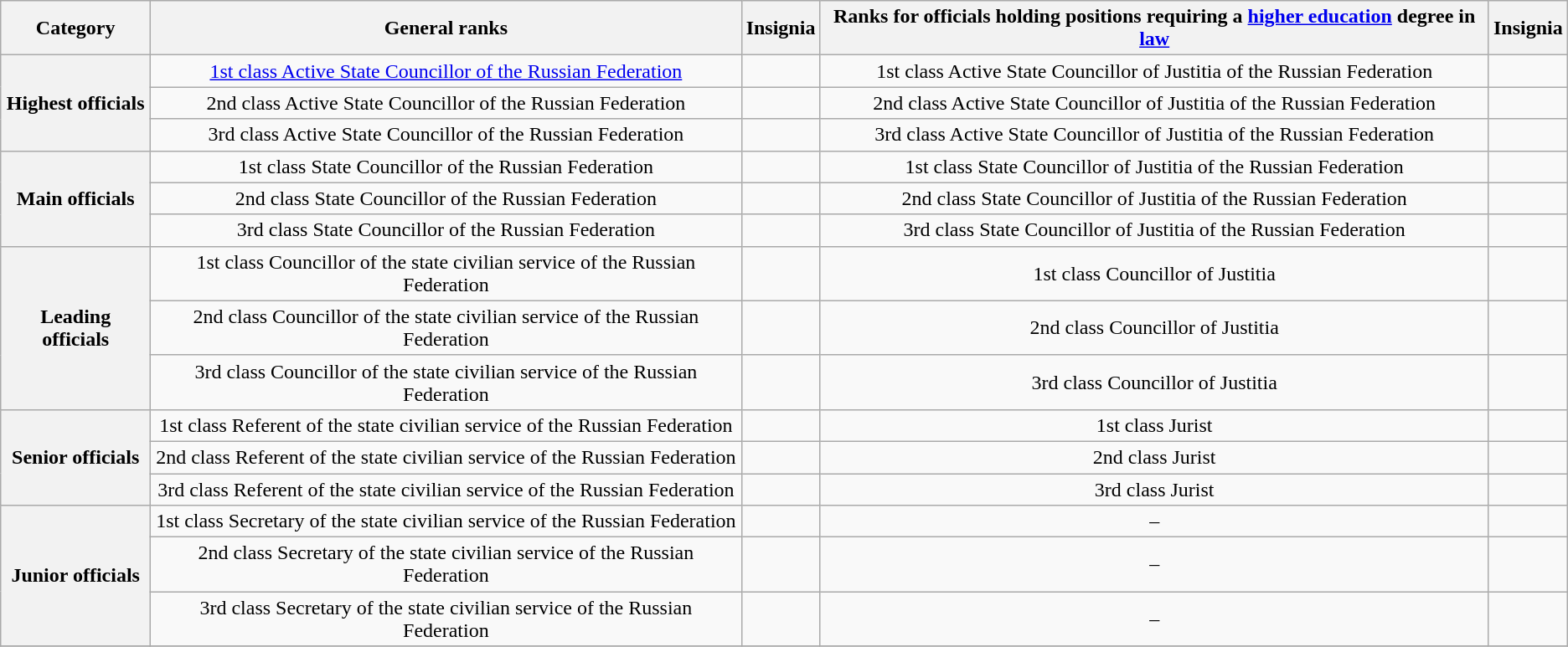<table class="wikitable" style="text-align:center;">
<tr>
<th>Category</th>
<th>General ranks</th>
<th>Insignia</th>
<th>Ranks for officials holding positions requiring a <a href='#'>higher education</a> degree in <a href='#'>law</a></th>
<th>Insignia</th>
</tr>
<tr>
<th rowspan=3>Highest officials</th>
<td><a href='#'>1st class Active State Councillor of the Russian Federation</a></td>
<td></td>
<td>1st class Active State Councillor of Justitia of the Russian Federation</td>
<td></td>
</tr>
<tr>
<td>2nd class Active State Councillor of the Russian Federation</td>
<td></td>
<td>2nd class Active State Councillor of Justitia of the Russian Federation</td>
<td></td>
</tr>
<tr>
<td>3rd class Active State Councillor of the Russian Federation</td>
<td></td>
<td>3rd class Active State Councillor of Justitia of the Russian Federation</td>
<td></td>
</tr>
<tr>
<th rowspan=3>Main officials</th>
<td>1st class State Councillor of the Russian Federation</td>
<td></td>
<td>1st class State Councillor of Justitia of the Russian Federation</td>
<td></td>
</tr>
<tr>
<td>2nd class State Councillor of the Russian Federation</td>
<td></td>
<td>2nd class State Councillor of Justitia of the Russian Federation</td>
<td></td>
</tr>
<tr>
<td>3rd class State Councillor of the Russian Federation</td>
<td></td>
<td>3rd class State Councillor of Justitia of the Russian Federation</td>
<td></td>
</tr>
<tr>
<th rowspan=3>Leading officials</th>
<td>1st class Councillor of the state civilian service of the Russian Federation</td>
<td></td>
<td>1st class Councillor of Justitia</td>
<td></td>
</tr>
<tr>
<td>2nd class Councillor of the state civilian service of the Russian Federation</td>
<td></td>
<td>2nd class Councillor of Justitia</td>
<td></td>
</tr>
<tr>
<td>3rd class Councillor of the state civilian service of the Russian Federation</td>
<td></td>
<td>3rd class Councillor of Justitia</td>
<td></td>
</tr>
<tr>
<th rowspan=3>Senior officials</th>
<td>1st class Referent of the state civilian service of the Russian Federation</td>
<td></td>
<td>1st class Jurist</td>
<td></td>
</tr>
<tr>
<td>2nd class Referent of the state civilian service of the Russian Federation</td>
<td></td>
<td>2nd class Jurist</td>
<td></td>
</tr>
<tr>
<td>3rd class Referent of the state civilian service of the Russian Federation</td>
<td></td>
<td>3rd class Jurist</td>
<td></td>
</tr>
<tr>
<th rowspan=3>Junior officials</th>
<td>1st class Secretary of the state civilian service of the Russian Federation</td>
<td></td>
<td>–</td>
<td></td>
</tr>
<tr>
<td>2nd class Secretary of the state civilian service of the Russian Federation</td>
<td></td>
<td>–</td>
<td></td>
</tr>
<tr>
<td>3rd class Secretary of the state civilian service of the Russian Federation</td>
<td></td>
<td>–</td>
<td></td>
</tr>
<tr>
</tr>
</table>
